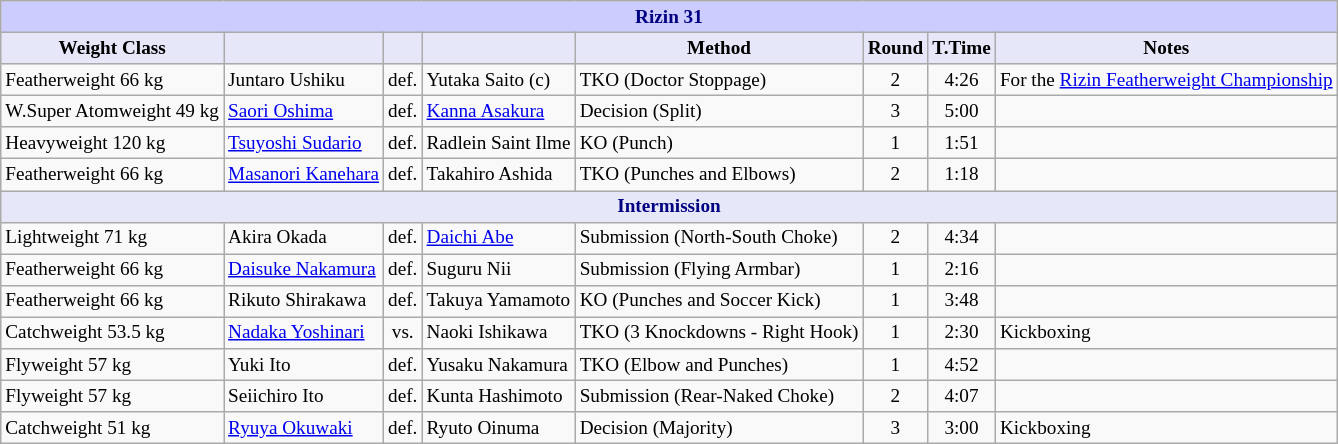<table class="wikitable" style="font-size: 80%;">
<tr>
<th colspan="8" style="background-color: #ccf; color: #000080; text-align: center;"><strong>Rizin 31</strong></th>
</tr>
<tr>
<th colspan="1" style="background-color: #E6E8FA; color: #000000; text-align: center;">Weight Class</th>
<th colspan="1" style="background-color: #E6E8FA; color: #000000; text-align: center;"></th>
<th colspan="1" style="background-color: #E6E8FA; color: #000000; text-align: center;"></th>
<th colspan="1" style="background-color: #E6E8FA; color: #000000; text-align: center;"></th>
<th colspan="1" style="background-color: #E6E8FA; color: #000000; text-align: center;">Method</th>
<th colspan="1" style="background-color: #E6E8FA; color: #000000; text-align: center;">Round</th>
<th colspan="1" style="background-color: #E6E8FA; color: #000000; text-align: center;">T.Time</th>
<th colspan="1" style="background-color: #E6E8FA; color: #000000; text-align: center;">Notes</th>
</tr>
<tr>
<td>Featherweight 66 kg</td>
<td> Juntaro Ushiku</td>
<td align=center>def.</td>
<td> Yutaka Saito (c)</td>
<td>TKO (Doctor Stoppage)</td>
<td align=center>2</td>
<td align=center>4:26</td>
<td>For the <a href='#'>Rizin Featherweight Championship</a></td>
</tr>
<tr>
<td>W.Super Atomweight 49 kg</td>
<td> <a href='#'>Saori Oshima</a></td>
<td align=center>def.</td>
<td> <a href='#'>Kanna Asakura</a></td>
<td>Decision (Split)</td>
<td align=center>3</td>
<td align=center>5:00</td>
<td></td>
</tr>
<tr>
<td>Heavyweight 120 kg</td>
<td> <a href='#'>Tsuyoshi Sudario</a></td>
<td align=center>def.</td>
<td> Radlein Saint Ilme</td>
<td>KO (Punch)</td>
<td align=center>1</td>
<td align=center>1:51</td>
<td></td>
</tr>
<tr>
<td>Featherweight 66 kg</td>
<td> <a href='#'>Masanori Kanehara</a></td>
<td align=center>def.</td>
<td> Takahiro Ashida</td>
<td>TKO (Punches and Elbows)</td>
<td align=center>2</td>
<td align=center>1:18</td>
<td></td>
</tr>
<tr>
<th colspan="8" style="background-color: #E6E8FA; color: #000080; text-align: center;"><strong>Intermission</strong></th>
</tr>
<tr>
<td>Lightweight 71 kg</td>
<td> Akira Okada</td>
<td align=center>def.</td>
<td> <a href='#'>Daichi Abe</a></td>
<td>Submission (North-South Choke)</td>
<td align=center>2</td>
<td align=center>4:34</td>
<td></td>
</tr>
<tr>
<td>Featherweight 66 kg</td>
<td> <a href='#'>Daisuke Nakamura</a></td>
<td align=center>def.</td>
<td> Suguru Nii</td>
<td>Submission (Flying Armbar)</td>
<td align=center>1</td>
<td align=center>2:16</td>
<td></td>
</tr>
<tr>
<td>Featherweight 66 kg</td>
<td> Rikuto Shirakawa</td>
<td align=center>def.</td>
<td> Takuya Yamamoto</td>
<td>KO (Punches and Soccer Kick)</td>
<td align=center>1</td>
<td align=center>3:48</td>
<td></td>
</tr>
<tr>
<td>Catchweight 53.5 kg</td>
<td> <a href='#'>Nadaka Yoshinari</a></td>
<td align=center>vs.</td>
<td> Naoki Ishikawa</td>
<td>TKO (3 Knockdowns - Right Hook)</td>
<td align=center>1</td>
<td align=center>2:30</td>
<td>Kickboxing</td>
</tr>
<tr>
<td>Flyweight 57 kg</td>
<td> Yuki Ito</td>
<td align=center>def.</td>
<td> Yusaku Nakamura</td>
<td>TKO (Elbow and Punches)</td>
<td align=center>1</td>
<td align=center>4:52</td>
<td></td>
</tr>
<tr>
<td>Flyweight 57 kg</td>
<td> Seiichiro Ito</td>
<td align=center>def.</td>
<td> Kunta Hashimoto</td>
<td>Submission (Rear-Naked Choke)</td>
<td align=center>2</td>
<td align=center>4:07</td>
<td></td>
</tr>
<tr>
<td>Catchweight 51 kg</td>
<td> <a href='#'>Ryuya Okuwaki</a></td>
<td align=center>def.</td>
<td> Ryuto Oinuma</td>
<td>Decision (Majority)</td>
<td align=center>3</td>
<td align=center>3:00</td>
<td>Kickboxing</td>
</tr>
</table>
